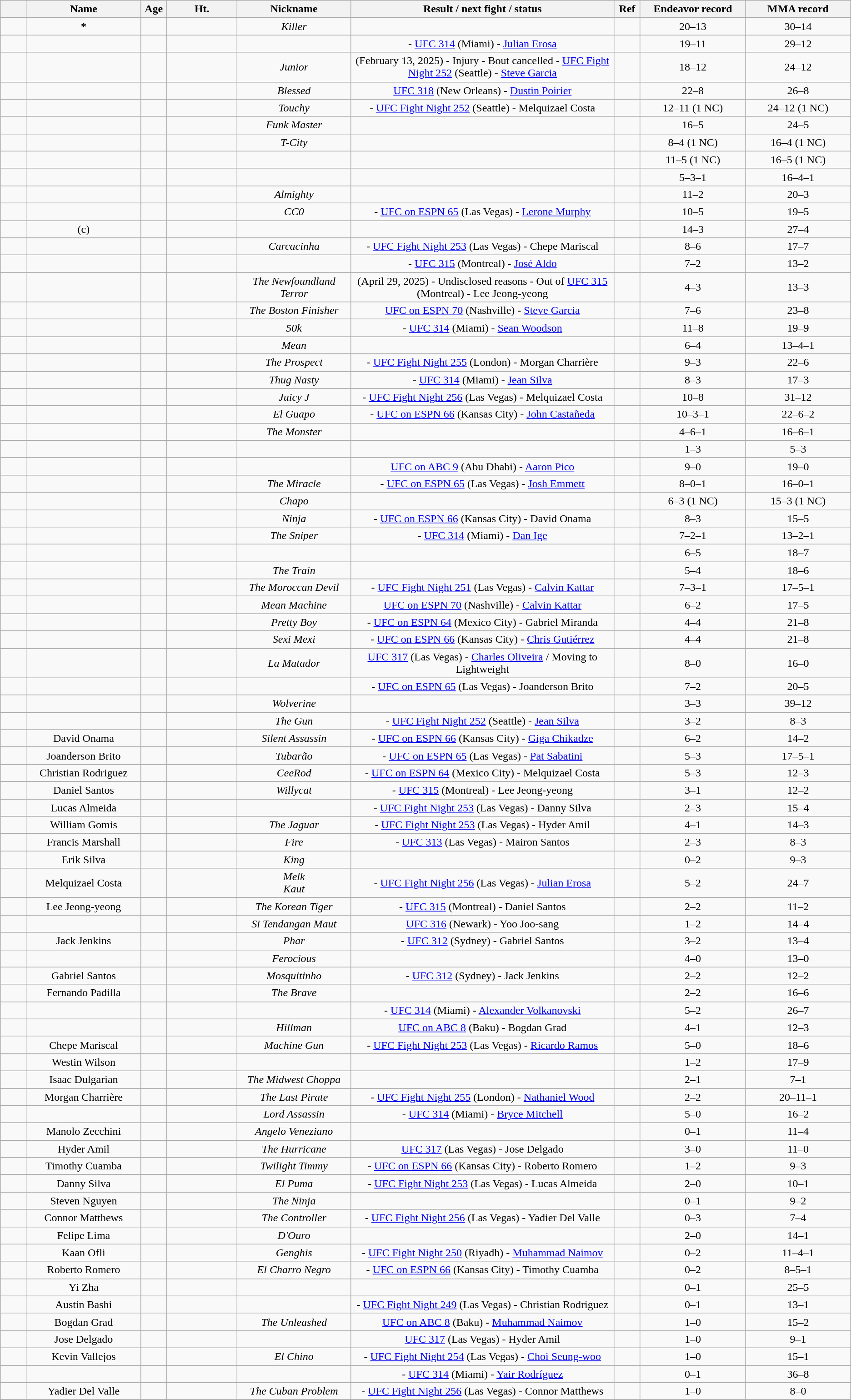<table class="wikitable sortable" style="text-align:center">
<tr>
<th width=3%></th>
<th width=13%>Name</th>
<th width=3%>Age</th>
<th width=8%>Ht.</th>
<th width=13%>Nickname</th>
<th width=30%>Result / next fight / status</th>
<th width=3%>Ref</th>
<th width=12%>Endeavor record</th>
<th width=12%>MMA record</th>
</tr>
<tr>
<td></td>
<td> <strong>*</strong></td>
<td></td>
<td></td>
<td><em>Killer</em></td>
<td></td>
<td></td>
<td>20–13</td>
<td>30–14</td>
</tr>
<tr>
<td></td>
<td></td>
<td></td>
<td></td>
<td><em></em></td>
<td> - <a href='#'>UFC 314</a> (Miami) - <a href='#'>Julian Erosa</a></td>
<td></td>
<td>19–11</td>
<td>29–12</td>
</tr>
<tr>
<td></td>
<td></td>
<td></td>
<td></td>
<td><em>Junior</em></td>
<td>(February 13, 2025) - Injury - Bout cancelled - <a href='#'>UFC Fight Night 252</a> (Seattle) - <a href='#'>Steve Garcia</a></td>
<td></td>
<td>18–12</td>
<td>24–12</td>
</tr>
<tr>
<td></td>
<td></td>
<td></td>
<td></td>
<td><em>Blessed</em></td>
<td><a href='#'>UFC 318</a> (New Orleans) - <a href='#'>Dustin Poirier</a></td>
<td></td>
<td>22–8</td>
<td>26–8</td>
</tr>
<tr>
<td></td>
<td></td>
<td></td>
<td></td>
<td><em>Touchy</em></td>
<td> - <a href='#'>UFC Fight Night 252</a> (Seattle) - Melquizael Costa</td>
<td></td>
<td>12–11 (1 NC)</td>
<td>24–12 (1 NC)</td>
</tr>
<tr>
<td></td>
<td></td>
<td></td>
<td></td>
<td><em>Funk Master</em></td>
<td></td>
<td></td>
<td>16–5</td>
<td>24–5</td>
</tr>
<tr>
<td></td>
<td></td>
<td></td>
<td></td>
<td><em>T-City</em></td>
<td></td>
<td></td>
<td>8–4 (1 NC)</td>
<td>16–4 (1 NC)</td>
</tr>
<tr>
<td></td>
<td></td>
<td></td>
<td></td>
<td><em></em></td>
<td></td>
<td></td>
<td>11–5 (1 NC)</td>
<td>16–5 (1 NC)</td>
</tr>
<tr>
<td></td>
<td></td>
<td></td>
<td></td>
<td><em></em></td>
<td></td>
<td></td>
<td>5–3–1</td>
<td>16–4–1</td>
</tr>
<tr>
<td></td>
<td></td>
<td></td>
<td></td>
<td><em>Almighty</em></td>
<td></td>
<td></td>
<td>11–2</td>
<td>20–3</td>
</tr>
<tr>
<td></td>
<td></td>
<td></td>
<td></td>
<td><em>CC0</em></td>
<td> - <a href='#'>UFC on ESPN 65</a> (Las Vegas) - <a href='#'>Lerone Murphy</a></td>
<td></td>
<td>10–5</td>
<td>19–5</td>
</tr>
<tr>
<td></td>
<td> (c)</td>
<td></td>
<td></td>
<td><em></em></td>
<td></td>
<td></td>
<td>14–3</td>
<td>27–4</td>
</tr>
<tr>
<td></td>
<td></td>
<td></td>
<td></td>
<td><em>Carcacinha</em></td>
<td> - <a href='#'>UFC Fight Night 253</a> (Las Vegas) - Chepe Mariscal</td>
<td></td>
<td>8–6</td>
<td>17–7</td>
</tr>
<tr>
<td></td>
<td></td>
<td></td>
<td></td>
<td></td>
<td> - <a href='#'>UFC 315</a> (Montreal) - <a href='#'>José Aldo</a></td>
<td></td>
<td>7–2</td>
<td>13–2</td>
</tr>
<tr>
<td></td>
<td></td>
<td></td>
<td></td>
<td><em>The Newfoundland Terror</em></td>
<td>(April 29, 2025) - Undisclosed reasons - Out of <a href='#'>UFC 315</a> (Montreal) - Lee Jeong-yeong</td>
<td></td>
<td>4–3</td>
<td>13–3</td>
</tr>
<tr>
<td></td>
<td></td>
<td></td>
<td></td>
<td><em>The Boston Finisher</em></td>
<td><a href='#'>UFC on ESPN 70</a> (Nashville) - <a href='#'>Steve Garcia</a></td>
<td></td>
<td>7–6</td>
<td>23–8</td>
</tr>
<tr>
<td></td>
<td></td>
<td></td>
<td></td>
<td><em>50k</em></td>
<td> - <a href='#'>UFC 314</a> (Miami) - <a href='#'>Sean Woodson</a></td>
<td></td>
<td>11–8</td>
<td>19–9</td>
</tr>
<tr>
<td></td>
<td></td>
<td></td>
<td></td>
<td><em>Mean</em></td>
<td></td>
<td></td>
<td>6–4</td>
<td>13–4–1</td>
</tr>
<tr>
<td></td>
<td></td>
<td></td>
<td></td>
<td><em>The Prospect</em></td>
<td> - <a href='#'>UFC Fight Night 255</a> (London) - Morgan Charrière</td>
<td></td>
<td>9–3</td>
<td>22–6</td>
</tr>
<tr>
<td></td>
<td></td>
<td></td>
<td></td>
<td><em>Thug Nasty</em></td>
<td> - <a href='#'>UFC 314</a> (Miami) - <a href='#'>Jean Silva</a></td>
<td></td>
<td>8–3</td>
<td>17–3</td>
</tr>
<tr>
<td></td>
<td></td>
<td></td>
<td></td>
<td><em>Juicy J</em></td>
<td> - <a href='#'>UFC Fight Night 256</a> (Las Vegas) - Melquizael Costa</td>
<td></td>
<td>10–8</td>
<td>31–12</td>
</tr>
<tr>
<td></td>
<td></td>
<td></td>
<td></td>
<td><em>El Guapo</em></td>
<td> - <a href='#'>UFC on ESPN 66</a> (Kansas City) - <a href='#'>John Castañeda</a></td>
<td></td>
<td>10–3–1</td>
<td>22–6–2</td>
</tr>
<tr>
<td></td>
<td></td>
<td></td>
<td></td>
<td><em>The Monster</em></td>
<td></td>
<td></td>
<td>4–6–1</td>
<td>16–6–1</td>
</tr>
<tr>
<td></td>
<td></td>
<td></td>
<td></td>
<td></td>
<td></td>
<td></td>
<td>1–3</td>
<td>5–3</td>
</tr>
<tr>
<td></td>
<td></td>
<td></td>
<td></td>
<td></td>
<td><a href='#'>UFC on ABC 9</a> (Abu Dhabi) - <a href='#'>Aaron Pico</a></td>
<td></td>
<td>9–0</td>
<td>19–0</td>
</tr>
<tr>
<td></td>
<td></td>
<td></td>
<td></td>
<td><em>The Miracle</em></td>
<td> - <a href='#'>UFC on ESPN 65</a> (Las Vegas) - <a href='#'>Josh Emmett</a></td>
<td></td>
<td>8–0–1</td>
<td>16–0–1</td>
</tr>
<tr>
<td></td>
<td></td>
<td></td>
<td></td>
<td><em>Chapo</em></td>
<td></td>
<td></td>
<td>6–3 (1 NC)</td>
<td>15–3 (1 NC)</td>
</tr>
<tr>
<td></td>
<td></td>
<td></td>
<td></td>
<td><em>Ninja</em></td>
<td> - <a href='#'>UFC on ESPN 66</a> (Kansas City) - David Onama</td>
<td></td>
<td>8–3</td>
<td>15–5</td>
</tr>
<tr>
<td></td>
<td></td>
<td></td>
<td></td>
<td><em>The Sniper</em></td>
<td> - <a href='#'>UFC 314</a> (Miami) - <a href='#'>Dan Ige</a></td>
<td></td>
<td>7–2–1</td>
<td>13–2–1</td>
</tr>
<tr>
<td></td>
<td></td>
<td></td>
<td></td>
<td></td>
<td></td>
<td></td>
<td>6–5</td>
<td>18–7</td>
</tr>
<tr>
<td></td>
<td></td>
<td></td>
<td></td>
<td><em>The Train</em></td>
<td></td>
<td></td>
<td>5–4</td>
<td>18–6</td>
</tr>
<tr>
<td></td>
<td></td>
<td></td>
<td></td>
<td><em>The Moroccan Devil</em></td>
<td> - <a href='#'>UFC Fight Night 251</a> (Las Vegas) - <a href='#'>Calvin Kattar</a></td>
<td></td>
<td>7–3–1</td>
<td>17–5–1</td>
</tr>
<tr>
<td></td>
<td></td>
<td></td>
<td></td>
<td><em>Mean Machine</em></td>
<td><a href='#'>UFC on ESPN 70</a> (Nashville) - <a href='#'>Calvin Kattar</a></td>
<td></td>
<td>6–2</td>
<td>17–5</td>
</tr>
<tr>
<td></td>
<td></td>
<td></td>
<td></td>
<td><em>Pretty Boy</em></td>
<td> - <a href='#'>UFC on ESPN 64</a> (Mexico City) - Gabriel Miranda</td>
<td></td>
<td>4–4</td>
<td>21–8</td>
</tr>
<tr>
<td></td>
<td></td>
<td></td>
<td></td>
<td><em>Sexi Mexi</em></td>
<td> - <a href='#'>UFC on ESPN 66</a> (Kansas City) - <a href='#'>Chris Gutiérrez</a></td>
<td></td>
<td>4–4</td>
<td>21–8</td>
</tr>
<tr>
<td></td>
<td></td>
<td></td>
<td></td>
<td><em>La Matador</em></td>
<td><a href='#'>UFC 317</a> (Las Vegas) - <a href='#'>Charles Oliveira</a> / Moving to Lightweight</td>
<td></td>
<td>8–0</td>
<td>16–0</td>
</tr>
<tr>
<td></td>
<td></td>
<td></td>
<td></td>
<td></td>
<td> - <a href='#'>UFC on ESPN 65</a> (Las Vegas) - Joanderson Brito</td>
<td></td>
<td>7–2</td>
<td>20–5</td>
</tr>
<tr>
<td></td>
<td></td>
<td></td>
<td></td>
<td><em>Wolverine</em></td>
<td></td>
<td></td>
<td>3–3</td>
<td>39–12</td>
</tr>
<tr>
<td></td>
<td></td>
<td></td>
<td></td>
<td><em>The Gun</em></td>
<td> - <a href='#'>UFC Fight Night 252</a> (Seattle) - <a href='#'>Jean Silva</a></td>
<td></td>
<td>3–2</td>
<td>8–3</td>
</tr>
<tr>
<td></td>
<td>David Onama</td>
<td></td>
<td></td>
<td><em>Silent Assassin</em></td>
<td> - <a href='#'>UFC on ESPN 66</a> (Kansas City) - <a href='#'>Giga Chikadze</a></td>
<td></td>
<td>6–2</td>
<td>14–2</td>
</tr>
<tr>
<td></td>
<td>Joanderson Brito</td>
<td></td>
<td></td>
<td><em>Tubarão</em></td>
<td> - <a href='#'>UFC on ESPN 65</a> (Las Vegas) - <a href='#'>Pat Sabatini</a></td>
<td></td>
<td>5–3</td>
<td>17–5–1</td>
</tr>
<tr>
<td></td>
<td>Christian Rodriguez</td>
<td></td>
<td></td>
<td><em>CeeRod</em></td>
<td> - <a href='#'>UFC on ESPN 64</a> (Mexico City) - Melquizael Costa</td>
<td></td>
<td>5–3</td>
<td>12–3</td>
</tr>
<tr>
<td></td>
<td>Daniel Santos</td>
<td></td>
<td></td>
<td><em>Willycat</em></td>
<td> - <a href='#'>UFC 315</a> (Montreal) - Lee Jeong-yeong</td>
<td></td>
<td>3–1</td>
<td>12–2</td>
</tr>
<tr>
<td></td>
<td>Lucas Almeida</td>
<td></td>
<td></td>
<td></td>
<td> - <a href='#'>UFC Fight Night 253</a> (Las Vegas) - Danny Silva</td>
<td></td>
<td>2–3</td>
<td>15–4</td>
</tr>
<tr>
<td></td>
<td>William Gomis</td>
<td></td>
<td></td>
<td><em>The Jaguar</em></td>
<td> - <a href='#'>UFC Fight Night 253</a> (Las Vegas) - Hyder Amil</td>
<td></td>
<td>4–1</td>
<td>14–3</td>
</tr>
<tr>
<td></td>
<td>Francis Marshall</td>
<td></td>
<td></td>
<td><em>Fire</em></td>
<td> - <a href='#'>UFC 313</a> (Las Vegas) -  Mairon Santos</td>
<td></td>
<td>2–3</td>
<td>8–3</td>
</tr>
<tr>
<td></td>
<td>Erik Silva</td>
<td></td>
<td></td>
<td><em>King</em></td>
<td></td>
<td></td>
<td>0–2</td>
<td>9–3</td>
</tr>
<tr>
<td></td>
<td>Melquizael Costa</td>
<td></td>
<td></td>
<td><em>Melk</em><br><em>Kaut</em></td>
<td> - <a href='#'>UFC Fight Night 256</a> (Las Vegas) - <a href='#'>Julian Erosa</a></td>
<td></td>
<td>5–2</td>
<td>24–7</td>
</tr>
<tr>
<td></td>
<td>Lee Jeong-yeong</td>
<td></td>
<td></td>
<td><em>The Korean Tiger</em></td>
<td> - <a href='#'>UFC 315</a> (Montreal) - Daniel Santos</td>
<td></td>
<td>2–2</td>
<td>11–2</td>
</tr>
<tr>
<td></td>
<td></td>
<td></td>
<td></td>
<td><em>Si Tendangan Maut</em></td>
<td><a href='#'>UFC 316</a> (Newark) - Yoo Joo-sang</td>
<td></td>
<td>1–2</td>
<td>14–4</td>
</tr>
<tr>
<td></td>
<td>Jack Jenkins</td>
<td></td>
<td></td>
<td><em>Phar</em></td>
<td> - <a href='#'>UFC 312</a> (Sydney) - Gabriel Santos</td>
<td></td>
<td>3–2</td>
<td>13–4</td>
</tr>
<tr>
<td></td>
<td></td>
<td></td>
<td></td>
<td><em>Ferocious</em></td>
<td></td>
<td></td>
<td>4–0</td>
<td>13–0</td>
</tr>
<tr>
<td></td>
<td>Gabriel Santos</td>
<td></td>
<td></td>
<td><em>Mosquitinho</em></td>
<td> - <a href='#'>UFC 312</a> (Sydney) - Jack Jenkins</td>
<td></td>
<td>2–2</td>
<td>12–2</td>
</tr>
<tr>
<td></td>
<td>Fernando Padilla</td>
<td></td>
<td></td>
<td><em>The Brave</em></td>
<td></td>
<td></td>
<td>2–2</td>
<td>16–6</td>
</tr>
<tr>
<td></td>
<td></td>
<td></td>
<td></td>
<td></td>
<td> - <a href='#'>UFC 314</a> (Miami) - <a href='#'>Alexander Volkanovski</a></td>
<td></td>
<td>5–2</td>
<td>26–7</td>
</tr>
<tr>
<td></td>
<td></td>
<td></td>
<td></td>
<td><em>Hillman</em></td>
<td><a href='#'>UFC on ABC 8</a> (Baku) - Bogdan Grad</td>
<td></td>
<td>4–1</td>
<td>12–3</td>
</tr>
<tr>
<td></td>
<td>Chepe Mariscal</td>
<td></td>
<td></td>
<td><em>Machine Gun</em></td>
<td> - <a href='#'>UFC Fight Night 253</a> (Las Vegas) - <a href='#'>Ricardo Ramos</a></td>
<td></td>
<td>5–0</td>
<td>18–6</td>
</tr>
<tr>
<td></td>
<td>Westin Wilson</td>
<td></td>
<td></td>
<td></td>
<td></td>
<td></td>
<td>1–2</td>
<td>17–9</td>
</tr>
<tr>
<td></td>
<td>Isaac Dulgarian</td>
<td></td>
<td></td>
<td><em>The Midwest Choppa</em></td>
<td></td>
<td></td>
<td>2–1</td>
<td>7–1</td>
</tr>
<tr>
<td></td>
<td>Morgan Charrière</td>
<td></td>
<td></td>
<td><em>The Last Pirate</em></td>
<td> - <a href='#'>UFC Fight Night 255</a> (London) - <a href='#'>Nathaniel Wood</a></td>
<td></td>
<td>2–2</td>
<td>20–11–1</td>
</tr>
<tr>
<td></td>
<td></td>
<td></td>
<td></td>
<td><em>Lord Assassin</em></td>
<td> - <a href='#'>UFC 314</a> (Miami) - <a href='#'>Bryce Mitchell</a></td>
<td></td>
<td>5–0</td>
<td>16–2</td>
</tr>
<tr>
<td></td>
<td>Manolo Zecchini</td>
<td></td>
<td></td>
<td><em>Angelo Veneziano</em></td>
<td></td>
<td></td>
<td>0–1</td>
<td>11–4</td>
</tr>
<tr>
<td></td>
<td>Hyder Amil</td>
<td></td>
<td></td>
<td><em>The Hurricane</em></td>
<td><a href='#'>UFC 317</a> (Las Vegas) - Jose Delgado</td>
<td></td>
<td>3–0</td>
<td>11–0</td>
</tr>
<tr>
<td></td>
<td>Timothy Cuamba</td>
<td></td>
<td></td>
<td><em>Twilight Timmy</em></td>
<td> - <a href='#'>UFC on ESPN 66</a> (Kansas City) - Roberto Romero</td>
<td></td>
<td>1–2</td>
<td>9–3</td>
</tr>
<tr>
<td></td>
<td>Danny Silva</td>
<td></td>
<td></td>
<td><em>El Puma</em></td>
<td> - <a href='#'>UFC Fight Night 253</a> (Las Vegas) - Lucas Almeida</td>
<td></td>
<td>2–0</td>
<td>10–1</td>
</tr>
<tr>
<td></td>
<td>Steven Nguyen</td>
<td></td>
<td></td>
<td><em>The Ninja</em></td>
<td></td>
<td></td>
<td>0–1</td>
<td>9–2</td>
</tr>
<tr>
<td></td>
<td>Connor Matthews</td>
<td></td>
<td></td>
<td><em>The Controller</em></td>
<td> - <a href='#'>UFC Fight Night 256</a> (Las Vegas) - Yadier Del Valle</td>
<td></td>
<td>0–3</td>
<td>7–4</td>
</tr>
<tr>
<td></td>
<td>Felipe Lima</td>
<td></td>
<td></td>
<td><em>D'Ouro</em></td>
<td></td>
<td></td>
<td>2–0</td>
<td>14–1</td>
</tr>
<tr>
<td></td>
<td>Kaan Ofli</td>
<td></td>
<td></td>
<td><em>Genghis</em></td>
<td> - <a href='#'>UFC Fight Night 250</a> (Riyadh) - <a href='#'>Muhammad Naimov</a></td>
<td></td>
<td>0–2</td>
<td>11–4–1</td>
</tr>
<tr>
<td></td>
<td>Roberto Romero</td>
<td></td>
<td></td>
<td><em>El Charro Negro</em></td>
<td> - <a href='#'>UFC on ESPN 66</a> (Kansas City) - Timothy Cuamba</td>
<td></td>
<td>0–2</td>
<td>8–5–1</td>
</tr>
<tr>
<td></td>
<td>Yi Zha</td>
<td></td>
<td></td>
<td></td>
<td></td>
<td></td>
<td>0–1</td>
<td>25–5</td>
</tr>
<tr>
<td></td>
<td>Austin Bashi</td>
<td></td>
<td></td>
<td></td>
<td> - <a href='#'>UFC Fight Night 249</a> (Las Vegas) - Christian Rodriguez</td>
<td></td>
<td>0–1</td>
<td>13–1</td>
</tr>
<tr>
<td></td>
<td>Bogdan Grad</td>
<td></td>
<td></td>
<td><em>The Unleashed</em></td>
<td><a href='#'>UFC on ABC 8</a> (Baku) - <a href='#'>Muhammad Naimov</a></td>
<td></td>
<td>1–0</td>
<td>15–2</td>
</tr>
<tr>
<td></td>
<td>Jose Delgado</td>
<td></td>
<td></td>
<td></td>
<td><a href='#'>UFC 317</a> (Las Vegas) - Hyder Amil</td>
<td></td>
<td>1–0</td>
<td>9–1</td>
</tr>
<tr>
<td></td>
<td>Kevin Vallejos</td>
<td></td>
<td></td>
<td><em>El Chino</em></td>
<td> - <a href='#'>UFC Fight Night 254</a> (Las Vegas) - <a href='#'>Choi Seung-woo</a></td>
<td></td>
<td>1–0</td>
<td>15–1</td>
</tr>
<tr>
<td></td>
<td></td>
<td></td>
<td></td>
<td></td>
<td> - <a href='#'>UFC 314</a> (Miami) - <a href='#'>Yair Rodríguez</a></td>
<td></td>
<td>0–1</td>
<td>36–8</td>
</tr>
<tr>
<td></td>
<td>Yadier Del Valle</td>
<td></td>
<td></td>
<td><em>The Cuban Problem</em></td>
<td> - <a href='#'>UFC Fight Night 256</a> (Las Vegas) - Connor Matthews</td>
<td></td>
<td>1–0</td>
<td>8–0</td>
</tr>
<tr>
</tr>
</table>
